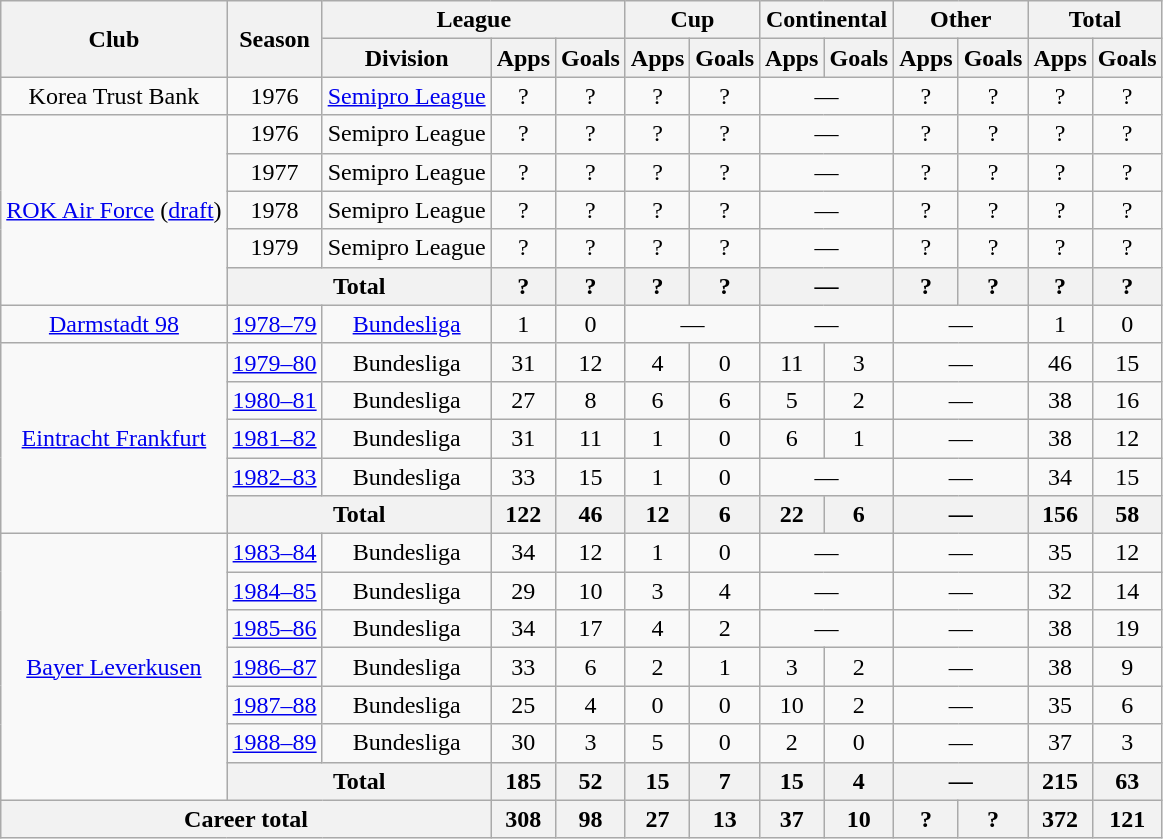<table class="wikitable" style="text-align:center">
<tr>
<th rowspan="2">Club</th>
<th rowspan="2">Season</th>
<th colspan="3">League</th>
<th colspan="2">Cup</th>
<th colspan="2">Continental</th>
<th colspan="2">Other</th>
<th colspan="2">Total</th>
</tr>
<tr>
<th>Division</th>
<th>Apps</th>
<th>Goals</th>
<th>Apps</th>
<th>Goals</th>
<th>Apps</th>
<th>Goals</th>
<th>Apps</th>
<th>Goals</th>
<th>Apps</th>
<th>Goals</th>
</tr>
<tr>
<td>Korea Trust Bank</td>
<td>1976</td>
<td><a href='#'>Semipro League</a></td>
<td>?</td>
<td>?</td>
<td>?</td>
<td>?</td>
<td colspan="2">—</td>
<td>?</td>
<td>?</td>
<td>?</td>
<td>?</td>
</tr>
<tr>
<td rowspan="5"><a href='#'>ROK Air Force</a> (<a href='#'>draft</a>)</td>
<td>1976</td>
<td>Semipro League</td>
<td>?</td>
<td>?</td>
<td>?</td>
<td>?</td>
<td colspan="2">—</td>
<td>?</td>
<td>?</td>
<td>?</td>
<td>?</td>
</tr>
<tr>
<td>1977</td>
<td>Semipro League</td>
<td>?</td>
<td>?</td>
<td>?</td>
<td>?</td>
<td colspan="2">—</td>
<td>?</td>
<td>?</td>
<td>?</td>
<td>?</td>
</tr>
<tr>
<td>1978</td>
<td>Semipro League</td>
<td>?</td>
<td>?</td>
<td>?</td>
<td>?</td>
<td colspan="2">—</td>
<td>?</td>
<td>?</td>
<td>?</td>
<td>?</td>
</tr>
<tr>
<td>1979</td>
<td>Semipro League</td>
<td>?</td>
<td>?</td>
<td>?</td>
<td>?</td>
<td colspan="2">—</td>
<td>?</td>
<td>?</td>
<td>?</td>
<td>?</td>
</tr>
<tr>
<th colspan="2">Total</th>
<th>?</th>
<th>?</th>
<th>?</th>
<th>?</th>
<th colspan="2">—</th>
<th>?</th>
<th>?</th>
<th>?</th>
<th>?</th>
</tr>
<tr>
<td><a href='#'>Darmstadt 98</a></td>
<td><a href='#'>1978–79</a></td>
<td><a href='#'>Bundesliga</a></td>
<td>1</td>
<td>0</td>
<td colspan="2">—</td>
<td colspan="2">—</td>
<td colspan="2">—</td>
<td>1</td>
<td>0</td>
</tr>
<tr>
<td rowspan="5"><a href='#'>Eintracht Frankfurt</a></td>
<td><a href='#'>1979–80</a></td>
<td>Bundesliga</td>
<td>31</td>
<td>12</td>
<td>4</td>
<td>0</td>
<td>11</td>
<td>3</td>
<td colspan="2">—</td>
<td>46</td>
<td>15</td>
</tr>
<tr>
<td><a href='#'>1980–81</a></td>
<td>Bundesliga</td>
<td>27</td>
<td>8</td>
<td>6</td>
<td>6</td>
<td>5</td>
<td>2</td>
<td colspan="2">—</td>
<td>38</td>
<td>16</td>
</tr>
<tr>
<td><a href='#'>1981–82</a></td>
<td>Bundesliga</td>
<td>31</td>
<td>11</td>
<td>1</td>
<td>0</td>
<td>6</td>
<td>1</td>
<td colspan="2">—</td>
<td>38</td>
<td>12</td>
</tr>
<tr>
<td><a href='#'>1982–83</a></td>
<td>Bundesliga</td>
<td>33</td>
<td>15</td>
<td>1</td>
<td>0</td>
<td colspan="2">—</td>
<td colspan="2">—</td>
<td>34</td>
<td>15</td>
</tr>
<tr>
<th colspan="2">Total</th>
<th>122</th>
<th>46</th>
<th>12</th>
<th>6</th>
<th>22</th>
<th>6</th>
<th colspan="2">—</th>
<th>156</th>
<th>58</th>
</tr>
<tr>
<td rowspan="7"><a href='#'>Bayer Leverkusen</a></td>
<td><a href='#'>1983–84</a></td>
<td>Bundesliga</td>
<td>34</td>
<td>12</td>
<td>1</td>
<td>0</td>
<td colspan="2">—</td>
<td colspan="2">—</td>
<td>35</td>
<td>12</td>
</tr>
<tr>
<td><a href='#'>1984–85</a></td>
<td>Bundesliga</td>
<td>29</td>
<td>10</td>
<td>3</td>
<td>4</td>
<td colspan="2">—</td>
<td colspan="2">—</td>
<td>32</td>
<td>14</td>
</tr>
<tr>
<td><a href='#'>1985–86</a></td>
<td>Bundesliga</td>
<td>34</td>
<td>17</td>
<td>4</td>
<td>2</td>
<td colspan="2">—</td>
<td colspan="2">—</td>
<td>38</td>
<td>19</td>
</tr>
<tr>
<td><a href='#'>1986–87</a></td>
<td>Bundesliga</td>
<td>33</td>
<td>6</td>
<td>2</td>
<td>1</td>
<td>3</td>
<td>2</td>
<td colspan="2">—</td>
<td>38</td>
<td>9</td>
</tr>
<tr>
<td><a href='#'>1987–88</a></td>
<td>Bundesliga</td>
<td>25</td>
<td>4</td>
<td>0</td>
<td>0</td>
<td>10</td>
<td>2</td>
<td colspan="2">—</td>
<td>35</td>
<td>6</td>
</tr>
<tr>
<td><a href='#'>1988–89</a></td>
<td>Bundesliga</td>
<td>30</td>
<td>3</td>
<td>5</td>
<td>0</td>
<td>2</td>
<td>0</td>
<td colspan="2">—</td>
<td>37</td>
<td>3</td>
</tr>
<tr>
<th colspan="2">Total</th>
<th>185</th>
<th>52</th>
<th>15</th>
<th>7</th>
<th>15</th>
<th>4</th>
<th colspan="2">—</th>
<th>215</th>
<th>63</th>
</tr>
<tr>
<th colspan="3">Career total</th>
<th>308</th>
<th>98</th>
<th>27</th>
<th>13</th>
<th>37</th>
<th>10</th>
<th>?</th>
<th>?</th>
<th>372</th>
<th>121</th>
</tr>
</table>
